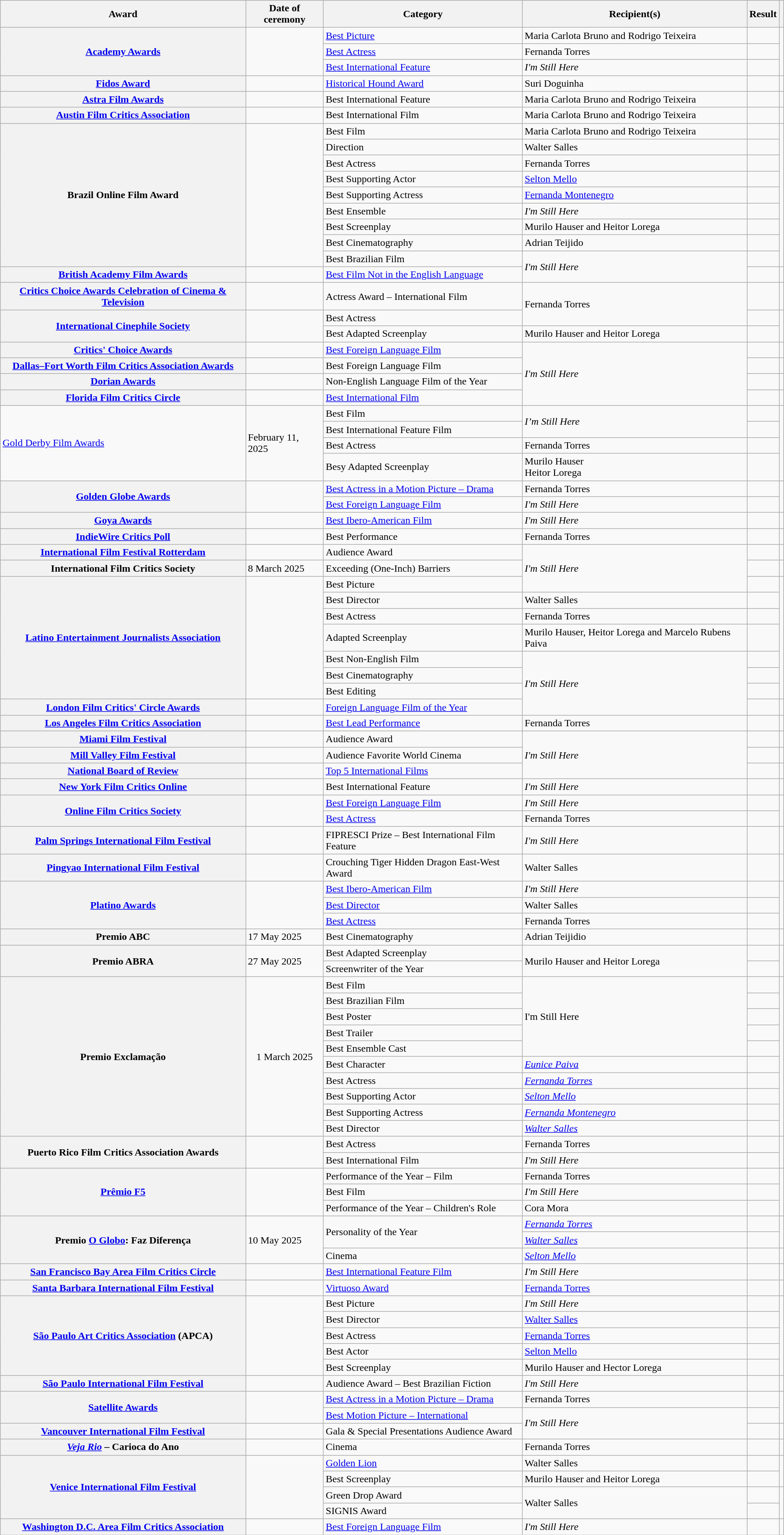<table class="wikitable sortable plainrowheaders">
<tr>
<th scope="col">Award</th>
<th scope="col">Date of ceremony</th>
<th scope="col">Category</th>
<th scope="col">Recipient(s)</th>
<th scope="col">Result</th>
<th scope="col" class="unsortable"></th>
</tr>
<tr>
<th scope="row" rowspan="3"><a href='#'>Academy Awards</a></th>
<td rowspan="3"><a href='#'></a></td>
<td><a href='#'>Best Picture</a></td>
<td>Maria Carlota Bruno and Rodrigo Teixeira</td>
<td></td>
<td rowspan="3" align="center"></td>
</tr>
<tr>
<td><a href='#'>Best Actress</a></td>
<td>Fernanda Torres</td>
<td></td>
</tr>
<tr>
<td><a href='#'>Best International Feature</a></td>
<td><em>I'm Still Here</em></td>
<td></td>
</tr>
<tr>
<th><a href='#'>Fidos Award</a></th>
<td><a href='#'></a></td>
<td><a href='#'>Historical Hound Award</a></td>
<td>Suri Doguinha</td>
<td></td>
<td align="center"></td>
</tr>
<tr>
<th><a href='#'>Astra Film Awards</a></th>
<td><a href='#'></a></td>
<td>Best International Feature</td>
<td>Maria Carlota Bruno and Rodrigo Teixeira</td>
<td></td>
<td align="center"></td>
</tr>
<tr>
<th scope="row"><a href='#'>Austin Film Critics Association</a></th>
<td><a href='#'></a></td>
<td>Best International Film</td>
<td>Maria Carlota Bruno and Rodrigo Teixeira</td>
<td></td>
<td align="center"></td>
</tr>
<tr>
<th scope="row" rowspan="9">Brazil Online Film Award</th>
<td rowspan="9"></td>
<td>Best Film</td>
<td>Maria Carlota Bruno and Rodrigo Teixeira</td>
<td></td>
<td rowspan="9" align="center"></td>
</tr>
<tr>
<td>Direction</td>
<td>Walter Salles</td>
<td></td>
</tr>
<tr>
<td>Best Actress</td>
<td>Fernanda Torres</td>
<td></td>
</tr>
<tr>
<td>Best Supporting Actor</td>
<td><a href='#'>Selton Mello</a></td>
<td></td>
</tr>
<tr>
<td>Best Supporting Actress</td>
<td><a href='#'>Fernanda Montenegro</a></td>
<td></td>
</tr>
<tr>
<td>Best Ensemble</td>
<td><em>I'm Still Here</em></td>
<td></td>
</tr>
<tr>
<td>Best Screenplay</td>
<td>Murilo Hauser and Heitor Lorega</td>
<td></td>
</tr>
<tr>
<td>Best Cinematography</td>
<td>Adrian Teijido</td>
<td></td>
</tr>
<tr>
<td>Best Brazilian Film</td>
<td rowspan="2"><em>I'm Still Here</em></td>
<td></td>
</tr>
<tr>
<th scope="row"><a href='#'>British Academy Film Awards</a></th>
<td><a href='#'></a></td>
<td><a href='#'>Best Film Not in the English Language</a></td>
<td></td>
<td align="center"></td>
</tr>
<tr>
<th scope="row"><a href='#'>Critics Choice Awards Celebration of Cinema & Television</a></th>
<td></td>
<td>Actress Award – International Film</td>
<td rowspan="2">Fernanda Torres</td>
<td></td>
<td align="center"></td>
</tr>
<tr>
<th scope="row" rowspan="2"><a href='#'>International Cinephile Society</a></th>
<td rowspan="2"></td>
<td>Best Actress</td>
<td></td>
<td rowspan="2" align="center"></td>
</tr>
<tr>
<td>Best Adapted Screenplay</td>
<td>Murilo Hauser and Heitor Lorega</td>
<td></td>
</tr>
<tr>
<th scope="row"><a href='#'>Critics' Choice Awards</a></th>
<td><a href='#'></a></td>
<td><a href='#'>Best Foreign Language Film</a></td>
<td rowspan="4"><em>I'm Still Here</em></td>
<td></td>
<td align="center"></td>
</tr>
<tr>
<th scope="row"><a href='#'>Dallas–Fort Worth Film Critics Association Awards</a></th>
<td><a href='#'></a></td>
<td>Best Foreign Language Film</td>
<td></td>
<td align="center"></td>
</tr>
<tr>
<th scope="row"><a href='#'>Dorian Awards</a></th>
<td></td>
<td>Non-English Language Film of the Year</td>
<td></td>
<td align="center"></td>
</tr>
<tr>
<th scope="row"><a href='#'>Florida Film Critics Circle</a></th>
<td><a href='#'></a></td>
<td><a href='#'>Best International Film</a></td>
<td></td>
<td align="center"></td>
</tr>
<tr>
<td rowspan="4"><a href='#'>Gold Derby Film Awards</a></td>
<td rowspan="4">February 11, 2025</td>
<td>Best Film</td>
<td rowspan="2"><em>I’m Still Here</em></td>
<td></td>
<td rowspan="4" align="center"><br></td>
</tr>
<tr>
<td>Best International Feature Film</td>
<td></td>
</tr>
<tr>
<td>Best Actress</td>
<td>Fernanda Torres</td>
<td></td>
</tr>
<tr>
<td>Besy Adapted Screenplay</td>
<td>Murilo Hauser<br>Heitor Lorega</td>
<td></td>
</tr>
<tr>
<th scope="row" rowspan="2"><a href='#'>Golden Globe Awards</a></th>
<td rowspan="2"><a href='#'></a></td>
<td><a href='#'>Best Actress in a Motion Picture – Drama</a></td>
<td>Fernanda Torres</td>
<td></td>
<td rowspan="2" align="center"></td>
</tr>
<tr>
<td><a href='#'>Best Foreign Language Film</a></td>
<td><em>I'm Still Here</em></td>
<td></td>
</tr>
<tr>
<th scope="row"><a href='#'>Goya Awards</a></th>
<td><a href='#'></a></td>
<td><a href='#'>Best Ibero-American Film</a></td>
<td><em>I'm Still Here</em></td>
<td></td>
<td align="center"></td>
</tr>
<tr>
<th scope="row"><a href='#'>IndieWire Critics Poll</a></th>
<td></td>
<td>Best Performance</td>
<td>Fernanda Torres</td>
<td></td>
<td align="center"></td>
</tr>
<tr>
<th scope="row"><a href='#'>International Film Festival Rotterdam</a></th>
<td><a href='#'></a></td>
<td>Audience Award</td>
<td rowspan="3"><em>I'm Still Here</em></td>
<td></td>
<td align="center"></td>
</tr>
<tr>
<th scope="row">International Film Critics Society</th>
<td>8 March 2025</td>
<td>Exceeding (One-Inch) Barriers</td>
<td></td>
<td align="center"></td>
</tr>
<tr>
<th scope="row" rowspan="7"><a href='#'>Latino Entertainment Journalists Association</a></th>
<td rowspan="7"></td>
<td>Best Picture</td>
<td></td>
<td align="center" rowspan="7"></td>
</tr>
<tr>
<td>Best Director</td>
<td>Walter Salles</td>
<td></td>
</tr>
<tr>
<td>Best Actress</td>
<td>Fernanda Torres</td>
<td></td>
</tr>
<tr>
<td>Adapted Screenplay</td>
<td>Murilo Hauser, Heitor Lorega and Marcelo Rubens Paiva</td>
<td></td>
</tr>
<tr>
<td>Best Non-English Film</td>
<td rowspan="4"><em>I'm Still Here</em></td>
<td></td>
</tr>
<tr>
<td>Best Cinematography</td>
<td></td>
</tr>
<tr>
<td>Best Editing</td>
<td></td>
</tr>
<tr>
<th scope="row"><a href='#'>London Film Critics' Circle Awards</a></th>
<td><a href='#'></a></td>
<td><a href='#'>Foreign Language Film of the Year</a></td>
<td></td>
<td align="center"></td>
</tr>
<tr>
<th scope="row"><a href='#'>Los Angeles Film Critics Association</a></th>
<td><a href='#'></a></td>
<td><a href='#'>Best Lead Performance</a></td>
<td>Fernanda Torres</td>
<td></td>
<td align="center"></td>
</tr>
<tr>
<th scope="row"><a href='#'>Miami Film Festival</a></th>
<td></td>
<td>Audience Award</td>
<td rowspan="3"><em>I'm Still Here</em></td>
<td></td>
<td align="center"></td>
</tr>
<tr>
<th scope="row"><a href='#'>Mill Valley Film Festival</a></th>
<td></td>
<td>Audience Favorite World Cinema</td>
<td></td>
<td align="center"></td>
</tr>
<tr>
<th scope="row"><a href='#'>National Board of Review</a></th>
<td><a href='#'></a></td>
<td><a href='#'>Top 5 International Films</a></td>
<td></td>
<td align="center"></td>
</tr>
<tr>
<th scope="row"><a href='#'>New York Film Critics Online</a></th>
<td></td>
<td>Best International Feature</td>
<td><em>I'm Still Here</em></td>
<td></td>
<td align="center"></td>
</tr>
<tr>
<th scope="row" rowspan="2"><a href='#'>Online Film Critics Society</a></th>
<td rowspan="2"></td>
<td><a href='#'>Best Foreign Language Film</a></td>
<td><em>I'm Still Here</em></td>
<td></td>
<td rowspan="2" align="center"></td>
</tr>
<tr>
<td><a href='#'>Best Actress</a></td>
<td>Fernanda Torres</td>
<td></td>
</tr>
<tr>
<th scope="row"><a href='#'>Palm Springs International Film Festival</a></th>
<td><a href='#'></a></td>
<td>FIPRESCI Prize – Best International Film Feature</td>
<td><em>I'm Still Here</em></td>
<td></td>
<td align="center"></td>
</tr>
<tr>
<th scope="row"><a href='#'>Pingyao International Film Festival</a></th>
<td></td>
<td>Crouching Tiger Hidden Dragon East-West Award</td>
<td>Walter Salles</td>
<td></td>
<td align="center"></td>
</tr>
<tr>
<th scope = "row" rowspan = "3"><a href='#'>Platino Awards</a></th>
<td rowspan = "3"><a href='#'></a></td>
<td><a href='#'>Best Ibero-American Film</a></td>
<td><em>I'm Still Here</em></td>
<td></td>
<td rowspan = "3"></td>
</tr>
<tr>
<td><a href='#'>Best Director</a></td>
<td>Walter Salles</td>
<td></td>
</tr>
<tr>
<td><a href='#'>Best Actress</a></td>
<td>Fernanda Torres</td>
<td></td>
</tr>
<tr>
<th scope="row">Premio ABC</th>
<td>17 May 2025</td>
<td>Best Cinematography</td>
<td>Adrian Teijidio</td>
<td></td>
<td align="center"></td>
</tr>
<tr>
<th scope = "row" rowspan = "2">Premio ABRA</th>
<td rowspan = "2">27 May 2025</td>
<td>Best Adapted Screenplay</td>
<td rowspan="2">Murilo Hauser and Heitor Lorega</td>
<td></td>
<td rowspan="2" align="center"></td>
</tr>
<tr>
<td>Screenwriter of the Year</td>
<td></td>
</tr>
<tr>
<th scope="row" rowspan="10">Premio Exclamação</th>
<td rowspan="10" align="center">1 March 2025</td>
<td>Best Film</td>
<td rowspan="5">I'm Still Here</td>
<td></td>
<td rowspan="10" align="center"></td>
</tr>
<tr>
<td>Best Brazilian Film</td>
<td></td>
</tr>
<tr>
<td>Best Poster</td>
<td></td>
</tr>
<tr>
<td>Best Trailer</td>
<td></td>
</tr>
<tr>
<td>Best Ensemble Cast</td>
<td></td>
</tr>
<tr>
<td>Best Character</td>
<td><em><a href='#'>Eunice Paiva</a></em></td>
<td></td>
</tr>
<tr>
<td>Best Actress</td>
<td><em><a href='#'>Fernanda Torres</a></em></td>
<td></td>
</tr>
<tr>
<td>Best Supporting Actor</td>
<td><em><a href='#'>Selton Mello</a></em></td>
<td></td>
</tr>
<tr>
<td>Best Supporting Actress</td>
<td><em><a href='#'>Fernanda Montenegro</a></em></td>
<td></td>
</tr>
<tr>
<td>Best Director</td>
<td><em><a href='#'>Walter Salles</a></em></td>
<td></td>
</tr>
<tr>
<th scope="row" rowspan="2">Puerto Rico Film Critics Association Awards</th>
<td rowspan="2"></td>
<td>Best Actress</td>
<td>Fernanda Torres</td>
<td></td>
<td rowspan="2" align="center"></td>
</tr>
<tr>
<td>Best International Film</td>
<td><em>I'm Still Here</em></td>
<td></td>
</tr>
<tr>
<th scope="row" rowspan="3"><a href='#'>Prêmio F5</a></th>
<td rowspan="3"></td>
<td>Performance of the Year – Film</td>
<td>Fernanda Torres</td>
<td></td>
<td rowspan="3" align="center"></td>
</tr>
<tr>
<td>Best Film</td>
<td><em>I'm Still Here</em></td>
<td></td>
</tr>
<tr>
<td>Performance of the Year – Children's Role</td>
<td>Cora Mora</td>
<td></td>
</tr>
<tr>
<th scope="row" rowspan="3">Premio <a href='#'>O Globo</a>: Faz Diferença</th>
<td rowspan="3">10 May 2025</td>
<td rowspan="2">Personality of the Year</td>
<td><em><a href='#'>Fernanda Torres</a></em></td>
<td></td>
<td rowspan="2" align="center"></td>
</tr>
<tr>
<td><em><a href='#'>Walter Salles</a></em></td>
<td></td>
</tr>
<tr>
<td>Cinema</td>
<td><em><a href='#'>Selton Mello</a></em></td>
<td></td>
<td align="center"></td>
</tr>
<tr>
<th scope="row"><a href='#'>San Francisco Bay Area Film Critics Circle</a></th>
<td><a href='#'></a></td>
<td><a href='#'>Best International Feature Film</a></td>
<td><em>I'm Still Here</em></td>
<td></td>
<td align="center"></td>
</tr>
<tr>
<th scope="row"><a href='#'>Santa Barbara International Film Festival</a></th>
<td><a href='#'></a></td>
<td><a href='#'>Virtuoso Award</a></td>
<td><a href='#'>Fernanda Torres</a></td>
<td></td>
<td align="center"></td>
</tr>
<tr>
<th scope="row" rowspan="5"><a href='#'>São Paulo Art Critics Association</a> (APCA)</th>
<td rowspan="5"></td>
<td>Best Picture</td>
<td><em>I'm Still Here</em></td>
<td></td>
<td align="center" rowspan="5" align="center"></td>
</tr>
<tr>
<td>Best Director</td>
<td><a href='#'>Walter Salles</a></td>
<td></td>
</tr>
<tr>
<td>Best Actress</td>
<td><a href='#'>Fernanda Torres</a></td>
<td></td>
</tr>
<tr>
<td>Best Actor</td>
<td><a href='#'>Selton Mello</a></td>
<td></td>
</tr>
<tr>
<td>Best Screenplay</td>
<td>Murilo Hauser and Hector Lorega</td>
<td></td>
</tr>
<tr>
<th scope="row"><a href='#'>São Paulo International Film Festival</a></th>
<td></td>
<td>Audience Award – Best Brazilian Fiction</td>
<td><em>I'm Still Here</em></td>
<td></td>
<td align="center"></td>
</tr>
<tr>
<th rowspan="2" scope="row"><a href='#'>Satellite Awards</a></th>
<td rowspan="2"><a href='#'></a></td>
<td><a href='#'>Best Actress in a Motion Picture – Drama</a></td>
<td>Fernanda Torres</td>
<td></td>
<td rowspan="2" align="center"></td>
</tr>
<tr>
<td><a href='#'>Best Motion Picture – International</a></td>
<td rowspan="2"><em>I'm Still Here</em></td>
<td></td>
</tr>
<tr>
<th scope="row"><a href='#'>Vancouver International Film Festival</a></th>
<td></td>
<td>Gala & Special Presentations Audience Award</td>
<td></td>
<td align="center"></td>
</tr>
<tr>
<th scope="row"><em><a href='#'>Veja Rio</a></em> – Carioca do Ano</th>
<td></td>
<td>Cinema</td>
<td>Fernanda Torres</td>
<td></td>
<td align="center"></td>
</tr>
<tr>
<th scope="row" rowspan="4"><a href='#'>Venice International Film Festival</a></th>
<td rowspan="4"><a href='#'></a></td>
<td><a href='#'>Golden Lion</a></td>
<td>Walter Salles</td>
<td></td>
<td rowspan="2" align="center"></td>
</tr>
<tr>
<td>Best Screenplay</td>
<td>Murilo Hauser and Heitor Lorega</td>
<td></td>
</tr>
<tr>
<td>Green Drop Award</td>
<td rowspan="2">Walter Salles</td>
<td></td>
<td rowspan="2" align="center"></td>
</tr>
<tr>
<td>SIGNIS Award</td>
<td></td>
</tr>
<tr>
<th scope="row"><a href='#'>Washington D.C. Area Film Critics Association</a></th>
<td><a href='#'></a></td>
<td><a href='#'>Best Foreign Language Film</a></td>
<td><em>I'm Still Here</em></td>
<td></td>
<td align="center"></td>
</tr>
</table>
